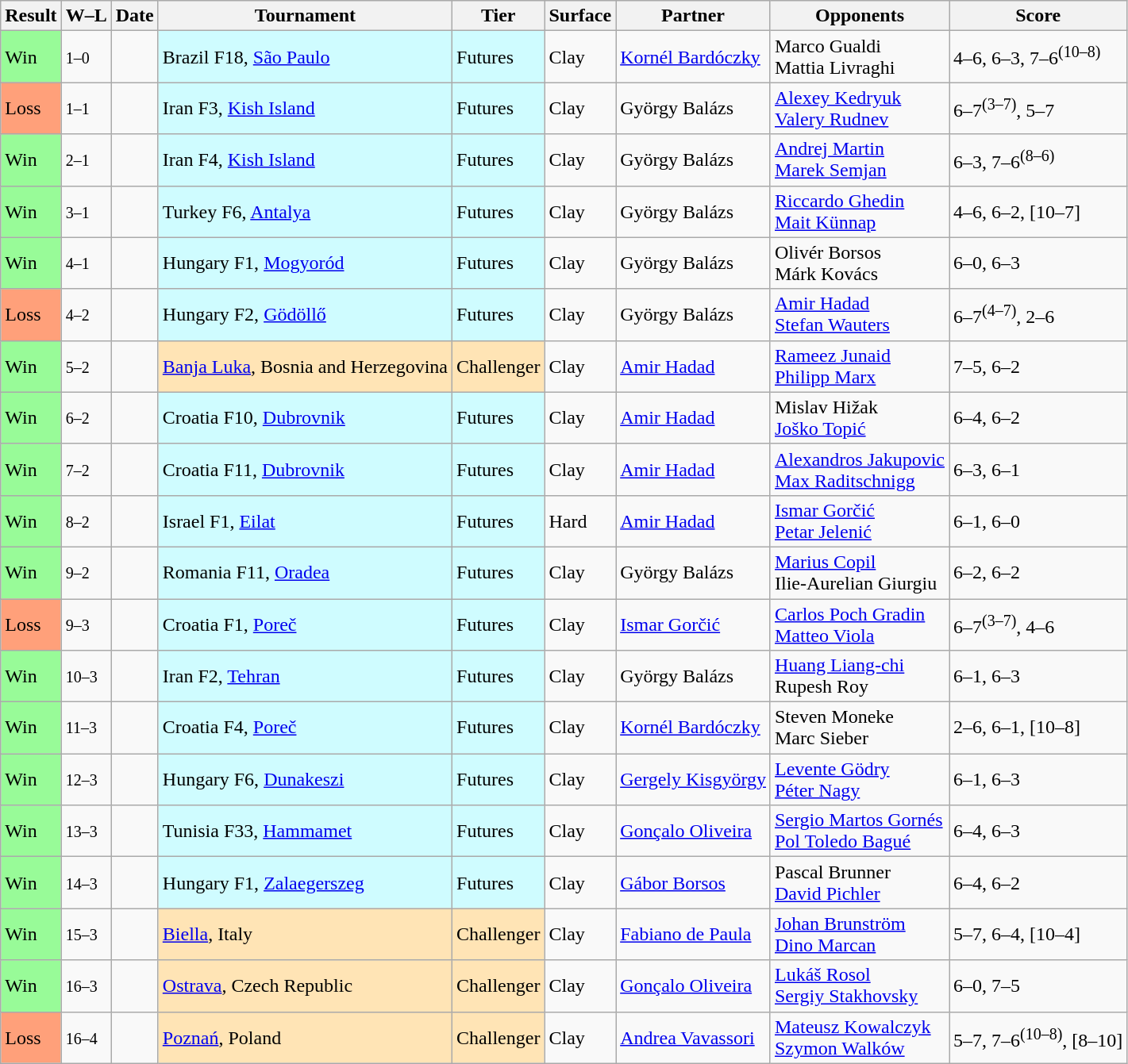<table class="sortable wikitable">
<tr>
<th>Result</th>
<th class="unsortable">W–L</th>
<th>Date</th>
<th>Tournament</th>
<th>Tier</th>
<th>Surface</th>
<th>Partner</th>
<th>Opponents</th>
<th class="unsortable">Score</th>
</tr>
<tr>
<td bgcolor=98fb98>Win</td>
<td><small>1–0</small></td>
<td></td>
<td style="background:#cffcff;">Brazil F18, <a href='#'>São Paulo</a></td>
<td style="background:#cffcff;">Futures</td>
<td>Clay</td>
<td> <a href='#'>Kornél Bardóczky</a></td>
<td> Marco Gualdi<br> Mattia Livraghi</td>
<td>4–6, 6–3, 7–6<sup>(10–8)</sup></td>
</tr>
<tr>
<td bgcolor=FFA07A>Loss</td>
<td><small>1–1</small></td>
<td></td>
<td style="background:#cffcff;">Iran F3, <a href='#'>Kish Island</a></td>
<td style="background:#cffcff;">Futures</td>
<td>Clay</td>
<td> György Balázs</td>
<td> <a href='#'>Alexey Kedryuk</a><br> <a href='#'>Valery Rudnev</a></td>
<td>6–7<sup>(3–7)</sup>, 5–7</td>
</tr>
<tr>
<td bgcolor=98fb98>Win</td>
<td><small>2–1</small></td>
<td></td>
<td style="background:#cffcff;">Iran F4, <a href='#'>Kish Island</a></td>
<td style="background:#cffcff;">Futures</td>
<td>Clay</td>
<td> György Balázs</td>
<td> <a href='#'>Andrej Martin</a><br> <a href='#'>Marek Semjan</a></td>
<td>6–3, 7–6<sup>(8–6)</sup></td>
</tr>
<tr>
<td bgcolor=98fb98>Win</td>
<td><small>3–1</small></td>
<td></td>
<td style="background:#cffcff;">Turkey F6, <a href='#'>Antalya</a></td>
<td style="background:#cffcff;">Futures</td>
<td>Clay</td>
<td> György Balázs</td>
<td> <a href='#'>Riccardo Ghedin</a><br> <a href='#'>Mait Künnap</a></td>
<td>4–6, 6–2, [10–7]</td>
</tr>
<tr>
<td bgcolor=98fb98>Win</td>
<td><small>4–1</small></td>
<td></td>
<td style="background:#cffcff;">Hungary F1, <a href='#'>Mogyoród</a></td>
<td style="background:#cffcff;">Futures</td>
<td>Clay</td>
<td> György Balázs</td>
<td> Olivér Borsos<br> Márk Kovács</td>
<td>6–0, 6–3</td>
</tr>
<tr>
<td bgcolor=FFA07A>Loss</td>
<td><small>4–2</small></td>
<td></td>
<td style="background:#cffcff;">Hungary F2, <a href='#'>Gödöllő</a></td>
<td style="background:#cffcff;">Futures</td>
<td>Clay</td>
<td> György Balázs</td>
<td> <a href='#'>Amir Hadad</a><br> <a href='#'>Stefan Wauters</a></td>
<td>6–7<sup>(4–7)</sup>, 2–6</td>
</tr>
<tr>
<td bgcolor=98fb98>Win</td>
<td><small>5–2</small></td>
<td></td>
<td style="background:moccasin;"><a href='#'>Banja Luka</a>, Bosnia and Herzegovina</td>
<td style="background:moccasin;">Challenger</td>
<td>Clay</td>
<td> <a href='#'>Amir Hadad</a></td>
<td> <a href='#'>Rameez Junaid</a><br> <a href='#'>Philipp Marx</a></td>
<td>7–5, 6–2</td>
</tr>
<tr>
<td bgcolor=98fb98>Win</td>
<td><small>6–2</small></td>
<td></td>
<td style="background:#cffcff;">Croatia F10, <a href='#'>Dubrovnik</a></td>
<td style="background:#cffcff;">Futures</td>
<td>Clay</td>
<td> <a href='#'>Amir Hadad</a></td>
<td> Mislav Hižak<br> <a href='#'>Joško Topić</a></td>
<td>6–4, 6–2</td>
</tr>
<tr>
<td bgcolor=98fb98>Win</td>
<td><small>7–2</small></td>
<td></td>
<td style="background:#cffcff;">Croatia F11, <a href='#'>Dubrovnik</a></td>
<td style="background:#cffcff;">Futures</td>
<td>Clay</td>
<td> <a href='#'>Amir Hadad</a></td>
<td> <a href='#'>Alexandros Jakupovic</a><br> <a href='#'>Max Raditschnigg</a></td>
<td>6–3, 6–1</td>
</tr>
<tr>
<td bgcolor=98fb98>Win</td>
<td><small>8–2</small></td>
<td></td>
<td style="background:#cffcff;">Israel F1, <a href='#'>Eilat</a></td>
<td style="background:#cffcff;">Futures</td>
<td>Hard</td>
<td> <a href='#'>Amir Hadad</a></td>
<td> <a href='#'>Ismar Gorčić</a><br> <a href='#'>Petar Jelenić</a></td>
<td>6–1, 6–0</td>
</tr>
<tr>
<td bgcolor=98fb98>Win</td>
<td><small>9–2</small></td>
<td></td>
<td style="background:#cffcff;">Romania F11, <a href='#'>Oradea</a></td>
<td style="background:#cffcff;">Futures</td>
<td>Clay</td>
<td> György Balázs</td>
<td> <a href='#'>Marius Copil</a><br> Ilie-Aurelian Giurgiu</td>
<td>6–2, 6–2</td>
</tr>
<tr>
<td bgcolor=#ffa07a>Loss</td>
<td><small>9–3</small></td>
<td></td>
<td style="background:#cffcff;">Croatia F1, <a href='#'>Poreč</a></td>
<td style="background:#cffcff;">Futures</td>
<td>Clay</td>
<td> <a href='#'>Ismar Gorčić</a></td>
<td> <a href='#'>Carlos Poch Gradin</a><br> <a href='#'>Matteo Viola</a></td>
<td>6–7<sup>(3–7)</sup>, 4–6</td>
</tr>
<tr>
<td bgcolor=98fb98>Win</td>
<td><small>10–3</small></td>
<td></td>
<td style="background:#cffcff;">Iran F2, <a href='#'>Tehran</a></td>
<td style="background:#cffcff;">Futures</td>
<td>Clay</td>
<td> György Balázs</td>
<td> <a href='#'>Huang Liang-chi</a><br> Rupesh Roy</td>
<td>6–1, 6–3</td>
</tr>
<tr>
<td bgcolor=98fb98>Win</td>
<td><small>11–3</small></td>
<td></td>
<td style="background:#cffcff;">Croatia F4, <a href='#'>Poreč</a></td>
<td style="background:#cffcff;">Futures</td>
<td>Clay</td>
<td> <a href='#'>Kornél Bardóczky</a></td>
<td> Steven Moneke<br> Marc Sieber</td>
<td>2–6, 6–1, [10–8]</td>
</tr>
<tr>
<td bgcolor=98fb98>Win</td>
<td><small>12–3</small></td>
<td></td>
<td style="background:#cffcff;">Hungary F6, <a href='#'>Dunakeszi</a></td>
<td style="background:#cffcff;">Futures</td>
<td>Clay</td>
<td> <a href='#'>Gergely Kisgyörgy</a></td>
<td> <a href='#'>Levente Gödry</a><br> <a href='#'>Péter Nagy</a></td>
<td>6–1, 6–3</td>
</tr>
<tr>
<td bgcolor=98fb98>Win</td>
<td><small>13–3</small></td>
<td></td>
<td style="background:#cffcff;">Tunisia F33, <a href='#'>Hammamet</a></td>
<td style="background:#cffcff;">Futures</td>
<td>Clay</td>
<td> <a href='#'>Gonçalo Oliveira</a></td>
<td> <a href='#'>Sergio Martos Gornés</a><br> <a href='#'>Pol Toledo Bagué</a></td>
<td>6–4, 6–3</td>
</tr>
<tr>
<td bgcolor=98fb98>Win</td>
<td><small>14–3</small></td>
<td></td>
<td style="background:#cffcff;">Hungary F1, <a href='#'>Zalaegerszeg</a></td>
<td style="background:#cffcff;">Futures</td>
<td>Clay</td>
<td> <a href='#'>Gábor Borsos</a></td>
<td> Pascal Brunner<br> <a href='#'>David Pichler</a></td>
<td>6–4, 6–2</td>
</tr>
<tr>
<td bgcolor=98fb98>Win</td>
<td><small>15–3</small></td>
<td><a href='#'></a></td>
<td style="background:moccasin;"><a href='#'>Biella</a>, Italy</td>
<td style="background:moccasin;">Challenger</td>
<td>Clay</td>
<td> <a href='#'>Fabiano de Paula</a></td>
<td> <a href='#'>Johan Brunström</a><br> <a href='#'>Dino Marcan</a></td>
<td>5–7, 6–4, [10–4]</td>
</tr>
<tr>
<td bgcolor=98fb98>Win</td>
<td><small>16–3</small></td>
<td><a href='#'></a></td>
<td style="background:moccasin;"><a href='#'>Ostrava</a>, Czech Republic</td>
<td style="background:moccasin;">Challenger</td>
<td>Clay</td>
<td> <a href='#'>Gonçalo Oliveira</a></td>
<td> <a href='#'>Lukáš Rosol</a><br> <a href='#'>Sergiy Stakhovsky</a></td>
<td>6–0, 7–5</td>
</tr>
<tr>
<td bgcolor=#ffa07a>Loss</td>
<td><small>16–4</small></td>
<td><a href='#'></a></td>
<td style="background:moccasin;"><a href='#'>Poznań</a>, Poland</td>
<td style="background:moccasin;">Challenger</td>
<td>Clay</td>
<td> <a href='#'>Andrea Vavassori</a></td>
<td> <a href='#'>Mateusz Kowalczyk</a><br> <a href='#'>Szymon Walków</a></td>
<td>5–7, 7–6<sup>(10–8)</sup>, [8–10]</td>
</tr>
</table>
